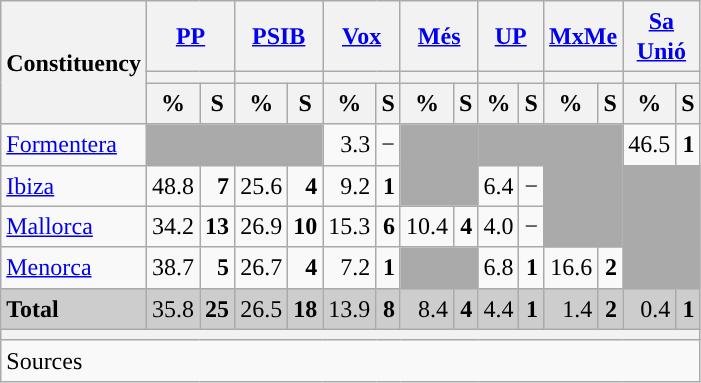<table class="wikitable sortable" style="text-align:right; line-height:20px;">
<tr>
<th rowspan="3">Constituency</th>
<th colspan="2" width="30px" class="unsortable"><a href='#'>PP</a></th>
<th colspan="2" width="30px" class="unsortable"><a href='#'>PSIB</a></th>
<th colspan="2" width="30px" class="unsortable"><a href='#'>Vox</a></th>
<th colspan="2" width="30px" class="unsortable"><a href='#'>Més</a></th>
<th colspan="2" width="30px" class="unsortable"><a href='#'>UP</a></th>
<th colspan="2" width="30px" class="unsortable"><a href='#'>MxMe</a></th>
<th colspan="2" width="30px" class="unsortable"><a href='#'>Sa Unió</a></th>
</tr>
<tr>
<th colspan="2" style="background:"></th>
<th colspan="2" style="background:"></th>
<th colspan="2" style="background:"></th>
<th colspan="2" style="background:"></th>
<th colspan="2" style="background:"></th>
<th colspan="2" style="background:"></th>
<th colspan="2" style="background:"></th>
</tr>
<tr>
<th data-sort-type="number">%</th>
<th data-sort-type="number">S</th>
<th data-sort-type="number">%</th>
<th data-sort-type="number">S</th>
<th data-sort-type="number">%</th>
<th data-sort-type="number">S</th>
<th data-sort-type="number">%</th>
<th data-sort-type="number">S</th>
<th data-sort-type="number">%</th>
<th data-sort-type="number">S</th>
<th data-sort-type="number">%</th>
<th data-sort-type="number">S</th>
<th data-sort-type="number">%</th>
<th data-sort-type="number">S</th>
</tr>
<tr>
<td align="left"><a href='#'>Formentera</a></td>
<td colspan="2" bgcolor="#AAAAAA"></td>
<td colspan="2" bgcolor="#AAAAAA"></td>
<td>3.3</td>
<td>−</td>
<td colspan="2" rowspan="2" bgcolor="#AAAAAA"></td>
<td colspan="2" bgcolor="#AAAAAA"></td>
<td colspan="2" rowspan="3" bgcolor="#AAAAAA"></td>
<td style="background:">46.5</td>
<td><strong>1</strong></td>
</tr>
<tr>
<td align="left"><a href='#'>Ibiza</a></td>
<td style="background:">48.8</td>
<td><strong>7</strong></td>
<td>25.6</td>
<td><strong>4</strong></td>
<td>9.2</td>
<td><strong>1</strong></td>
<td>6.4</td>
<td>−</td>
<td colspan="2" rowspan="3" bgcolor="#AAAAAA"></td>
</tr>
<tr>
<td align="left"><a href='#'>Mallorca</a></td>
<td style="background:">34.2</td>
<td><strong>13</strong></td>
<td>26.9</td>
<td><strong>10</strong></td>
<td>15.3</td>
<td><strong>6</strong></td>
<td>10.4</td>
<td><strong>4</strong></td>
<td>4.0</td>
<td>−</td>
</tr>
<tr>
<td align="left"><a href='#'>Menorca</a></td>
<td style="background:">38.7</td>
<td><strong>5</strong></td>
<td>26.7</td>
<td><strong>4</strong></td>
<td>7.2</td>
<td><strong>1</strong></td>
<td colspan="2" bgcolor="#AAAAAA"></td>
<td>6.8</td>
<td><strong>1</strong></td>
<td>16.6</td>
<td><strong>2</strong></td>
</tr>
<tr style="background:#CDCDCD;">
<td align="left"><strong>Total</strong></td>
<td style="background:">35.8</td>
<td><strong>25</strong></td>
<td>26.5</td>
<td><strong>18</strong></td>
<td>13.9</td>
<td><strong>8</strong></td>
<td>8.4</td>
<td><strong>4</strong></td>
<td>4.4</td>
<td><strong>1</strong></td>
<td>1.4</td>
<td><strong>2</strong></td>
<td>0.4</td>
<td><strong>1</strong></td>
</tr>
<tr>
<th colspan="19"></th>
</tr>
<tr>
<th style="text-align:left; font-weight:normal; background:#F9F9F9" colspan="15">Sources</th>
</tr>
</table>
